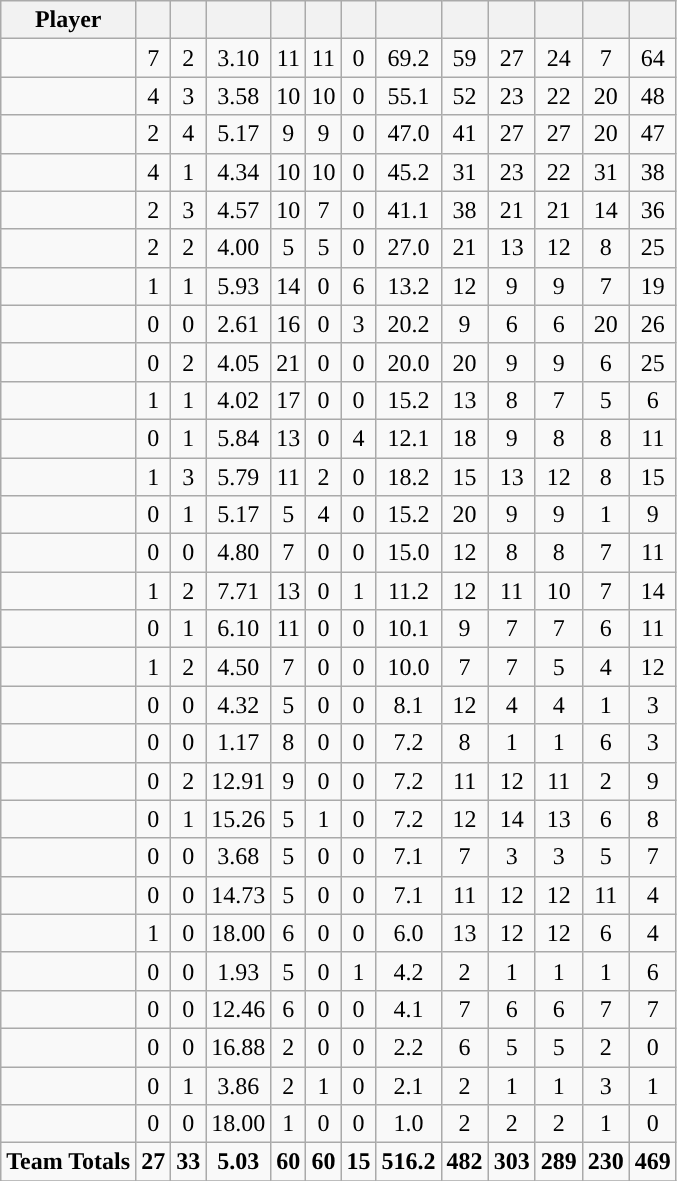<table class="wikitable sortable" style="text-align:center;">
<tr>
<th>Player</th>
<th></th>
<th></th>
<th></th>
<th></th>
<th></th>
<th></th>
<th></th>
<th></th>
<th></th>
<th></th>
<th></th>
<th></th>
</tr>
<tr>
<td align="left"></td>
<td>7</td>
<td>2</td>
<td>3.10</td>
<td>11</td>
<td>11</td>
<td>0</td>
<td>69.2</td>
<td>59</td>
<td>27</td>
<td>24</td>
<td>7</td>
<td>64</td>
</tr>
<tr>
<td align="left"></td>
<td>4</td>
<td>3</td>
<td>3.58</td>
<td>10</td>
<td>10</td>
<td>0</td>
<td>55.1</td>
<td>52</td>
<td>23</td>
<td>22</td>
<td>20</td>
<td>48</td>
</tr>
<tr>
<td align="left"></td>
<td>2</td>
<td>4</td>
<td>5.17</td>
<td>9</td>
<td>9</td>
<td>0</td>
<td>47.0</td>
<td>41</td>
<td>27</td>
<td>27</td>
<td>20</td>
<td>47</td>
</tr>
<tr>
<td align="left"></td>
<td>4</td>
<td>1</td>
<td>4.34</td>
<td>10</td>
<td>10</td>
<td>0</td>
<td>45.2</td>
<td>31</td>
<td>23</td>
<td>22</td>
<td>31</td>
<td>38</td>
</tr>
<tr>
<td align="left"></td>
<td>2</td>
<td>3</td>
<td>4.57</td>
<td>10</td>
<td>7</td>
<td>0</td>
<td>41.1</td>
<td>38</td>
<td>21</td>
<td>21</td>
<td>14</td>
<td>36</td>
</tr>
<tr>
<td align="left"></td>
<td>2</td>
<td>2</td>
<td>4.00</td>
<td>5</td>
<td>5</td>
<td>0</td>
<td>27.0</td>
<td>21</td>
<td>13</td>
<td>12</td>
<td>8</td>
<td>25</td>
</tr>
<tr>
<td align="left"></td>
<td>1</td>
<td>1</td>
<td>5.93</td>
<td>14</td>
<td>0</td>
<td>6</td>
<td>13.2</td>
<td>12</td>
<td>9</td>
<td>9</td>
<td>7</td>
<td>19</td>
</tr>
<tr>
<td align="left"></td>
<td>0</td>
<td>0</td>
<td>2.61</td>
<td>16</td>
<td>0</td>
<td>3</td>
<td>20.2</td>
<td>9</td>
<td>6</td>
<td>6</td>
<td>20</td>
<td>26</td>
</tr>
<tr>
<td align="left"></td>
<td>0</td>
<td>2</td>
<td>4.05</td>
<td>21</td>
<td>0</td>
<td>0</td>
<td>20.0</td>
<td>20</td>
<td>9</td>
<td>9</td>
<td>6</td>
<td>25</td>
</tr>
<tr>
<td align="left"></td>
<td>1</td>
<td>1</td>
<td>4.02</td>
<td>17</td>
<td>0</td>
<td>0</td>
<td>15.2</td>
<td>13</td>
<td>8</td>
<td>7</td>
<td>5</td>
<td>6</td>
</tr>
<tr>
<td align="left"></td>
<td>0</td>
<td>1</td>
<td>5.84</td>
<td>13</td>
<td>0</td>
<td>4</td>
<td>12.1</td>
<td>18</td>
<td>9</td>
<td>8</td>
<td>8</td>
<td>11</td>
</tr>
<tr>
<td align="left"></td>
<td>1</td>
<td>3</td>
<td>5.79</td>
<td>11</td>
<td>2</td>
<td>0</td>
<td>18.2</td>
<td>15</td>
<td>13</td>
<td>12</td>
<td>8</td>
<td>15</td>
</tr>
<tr>
<td align="left"></td>
<td>0</td>
<td>1</td>
<td>5.17</td>
<td>5</td>
<td>4</td>
<td>0</td>
<td>15.2</td>
<td>20</td>
<td>9</td>
<td>9</td>
<td>1</td>
<td>9</td>
</tr>
<tr>
<td align="left"></td>
<td>0</td>
<td>0</td>
<td>4.80</td>
<td>7</td>
<td>0</td>
<td>0</td>
<td>15.0</td>
<td>12</td>
<td>8</td>
<td>8</td>
<td>7</td>
<td>11</td>
</tr>
<tr>
<td align="left"></td>
<td>1</td>
<td>2</td>
<td>7.71</td>
<td>13</td>
<td>0</td>
<td>1</td>
<td>11.2</td>
<td>12</td>
<td>11</td>
<td>10</td>
<td>7</td>
<td>14</td>
</tr>
<tr>
<td align="left"></td>
<td>0</td>
<td>1</td>
<td>6.10</td>
<td>11</td>
<td>0</td>
<td>0</td>
<td>10.1</td>
<td>9</td>
<td>7</td>
<td>7</td>
<td>6</td>
<td>11</td>
</tr>
<tr>
<td align="left"></td>
<td>1</td>
<td>2</td>
<td>4.50</td>
<td>7</td>
<td>0</td>
<td>0</td>
<td>10.0</td>
<td>7</td>
<td>7</td>
<td>5</td>
<td>4</td>
<td>12</td>
</tr>
<tr>
<td align="left"></td>
<td>0</td>
<td>0</td>
<td>4.32</td>
<td>5</td>
<td>0</td>
<td>0</td>
<td>8.1</td>
<td>12</td>
<td>4</td>
<td>4</td>
<td>1</td>
<td>3</td>
</tr>
<tr>
<td align="left"></td>
<td>0</td>
<td>0</td>
<td>1.17</td>
<td>8</td>
<td>0</td>
<td>0</td>
<td>7.2</td>
<td>8</td>
<td>1</td>
<td>1</td>
<td>6</td>
<td>3</td>
</tr>
<tr>
<td align="left"></td>
<td>0</td>
<td>2</td>
<td>12.91</td>
<td>9</td>
<td>0</td>
<td>0</td>
<td>7.2</td>
<td>11</td>
<td>12</td>
<td>11</td>
<td>2</td>
<td>9</td>
</tr>
<tr>
<td align="left"></td>
<td>0</td>
<td>1</td>
<td>15.26</td>
<td>5</td>
<td>1</td>
<td>0</td>
<td>7.2</td>
<td>12</td>
<td>14</td>
<td>13</td>
<td>6</td>
<td>8</td>
</tr>
<tr>
<td align="left"></td>
<td>0</td>
<td>0</td>
<td>3.68</td>
<td>5</td>
<td>0</td>
<td>0</td>
<td>7.1</td>
<td>7</td>
<td>3</td>
<td>3</td>
<td>5</td>
<td>7</td>
</tr>
<tr>
<td align="left"></td>
<td>0</td>
<td>0</td>
<td>14.73</td>
<td>5</td>
<td>0</td>
<td>0</td>
<td>7.1</td>
<td>11</td>
<td>12</td>
<td>12</td>
<td>11</td>
<td>4</td>
</tr>
<tr>
<td align="left"></td>
<td>1</td>
<td>0</td>
<td>18.00</td>
<td>6</td>
<td>0</td>
<td>0</td>
<td>6.0</td>
<td>13</td>
<td>12</td>
<td>12</td>
<td>6</td>
<td>4</td>
</tr>
<tr>
<td align="left"></td>
<td>0</td>
<td>0</td>
<td>1.93</td>
<td>5</td>
<td>0</td>
<td>1</td>
<td>4.2</td>
<td>2</td>
<td>1</td>
<td>1</td>
<td>1</td>
<td>6</td>
</tr>
<tr>
<td align="left"></td>
<td>0</td>
<td>0</td>
<td>12.46</td>
<td>6</td>
<td>0</td>
<td>0</td>
<td>4.1</td>
<td>7</td>
<td>6</td>
<td>6</td>
<td>7</td>
<td>7</td>
</tr>
<tr>
<td align="left"></td>
<td>0</td>
<td>0</td>
<td>16.88</td>
<td>2</td>
<td>0</td>
<td>0</td>
<td>2.2</td>
<td>6</td>
<td>5</td>
<td>5</td>
<td>2</td>
<td>0</td>
</tr>
<tr>
<td align="left"></td>
<td>0</td>
<td>1</td>
<td>3.86</td>
<td>2</td>
<td>1</td>
<td>0</td>
<td>2.1</td>
<td>2</td>
<td>1</td>
<td>1</td>
<td>3</td>
<td>1</td>
</tr>
<tr>
<td align="left"></td>
<td>0</td>
<td>0</td>
<td>18.00</td>
<td>1</td>
<td>0</td>
<td>0</td>
<td>1.0</td>
<td>2</td>
<td>2</td>
<td>2</td>
<td>1</td>
<td>0</td>
</tr>
<tr>
<td align="left"><strong>Team Totals</strong></td>
<td><strong>27</strong></td>
<td><strong>33</strong></td>
<td><strong>5.03</strong></td>
<td><strong>60</strong></td>
<td><strong>60</strong></td>
<td><strong>15</strong></td>
<td><strong>516.2</strong></td>
<td><strong>482</strong></td>
<td><strong>303</strong></td>
<td><strong>289</strong></td>
<td><strong>230</strong></td>
<td><strong>469</strong></td>
</tr>
<tr class=="sortbottom">
</tr>
</table>
